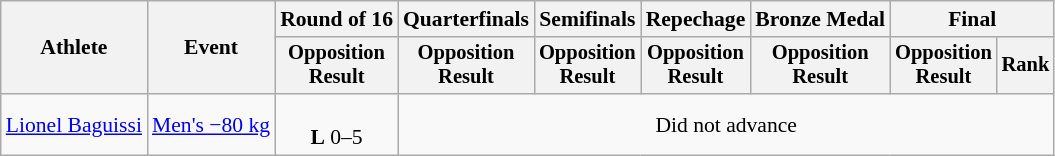<table class="wikitable" style="font-size:90%">
<tr>
<th rowspan="2">Athlete</th>
<th rowspan="2">Event</th>
<th>Round of 16</th>
<th>Quarterfinals</th>
<th>Semifinals</th>
<th>Repechage</th>
<th>Bronze Medal</th>
<th colspan=2>Final</th>
</tr>
<tr style="font-size:95%">
<th>Opposition<br>Result</th>
<th>Opposition<br>Result</th>
<th>Opposition<br>Result</th>
<th>Opposition<br>Result</th>
<th>Opposition<br>Result</th>
<th>Opposition<br>Result</th>
<th>Rank</th>
</tr>
<tr align=center>
<td align=left><a href='#'>Lionel Baguissi</a></td>
<td align=left><a href='#'>Men's −80 kg</a></td>
<td><br><strong>L</strong> 0–5</td>
<td colspan=6>Did not advance</td>
</tr>
</table>
